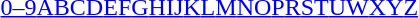<table id="toc" class="toc" summary="Class">
<tr>
<th></th>
</tr>
<tr>
<td style="text-align:center;"><a href='#'>0–9</a><a href='#'>A</a><a href='#'>B</a><a href='#'>C</a><a href='#'>D</a><a href='#'>E</a><a href='#'>F</a><a href='#'>G</a><a href='#'>H</a><a href='#'>I</a><a href='#'>J</a><a href='#'>K</a><a href='#'>L</a><a href='#'>M</a><a href='#'>N</a><a href='#'>O</a><a href='#'>P</a><a href='#'>R</a><a href='#'>S</a><a href='#'>T</a><a href='#'>U</a><a href='#'>W</a><a href='#'>X</a><a href='#'>Y</a><a href='#'>Z</a></td>
</tr>
</table>
